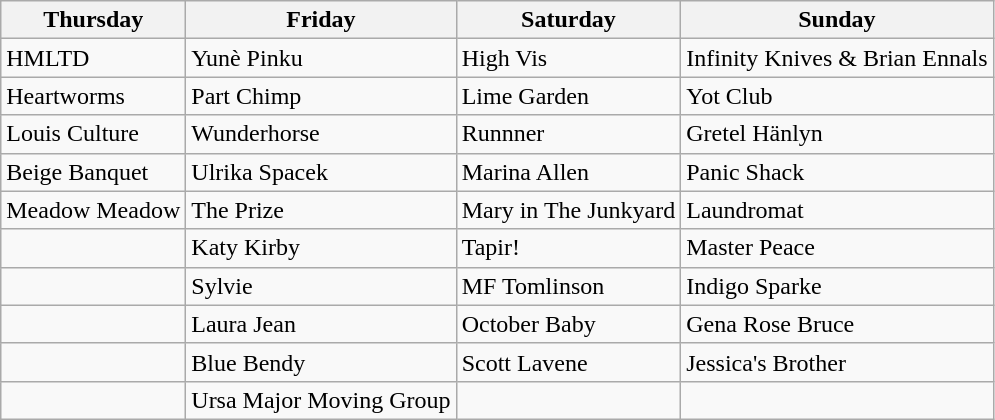<table class="wikitable">
<tr>
<th>Thursday</th>
<th>Friday</th>
<th>Saturday</th>
<th>Sunday</th>
</tr>
<tr>
<td>HMLTD</td>
<td>Yunè Pinku</td>
<td>High Vis</td>
<td>Infinity Knives & Brian Ennals</td>
</tr>
<tr>
<td>Heartworms</td>
<td>Part Chimp</td>
<td>Lime Garden</td>
<td>Yot Club</td>
</tr>
<tr>
<td>Louis Culture</td>
<td>Wunderhorse</td>
<td>Runnner</td>
<td>Gretel Hänlyn</td>
</tr>
<tr>
<td>Beige Banquet</td>
<td>Ulrika Spacek</td>
<td>Marina Allen</td>
<td>Panic Shack</td>
</tr>
<tr>
<td>Meadow Meadow</td>
<td>The Prize</td>
<td>Mary in The Junkyard</td>
<td>Laundromat</td>
</tr>
<tr>
<td></td>
<td>Katy Kirby</td>
<td>Tapir!</td>
<td>Master Peace</td>
</tr>
<tr>
<td></td>
<td>Sylvie</td>
<td>MF Tomlinson</td>
<td>Indigo Sparke</td>
</tr>
<tr>
<td></td>
<td>Laura Jean</td>
<td>October Baby</td>
<td>Gena Rose Bruce</td>
</tr>
<tr>
<td></td>
<td>Blue Bendy</td>
<td>Scott Lavene</td>
<td>Jessica's Brother</td>
</tr>
<tr>
<td></td>
<td>Ursa Major Moving Group</td>
<td></td>
<td></td>
</tr>
</table>
